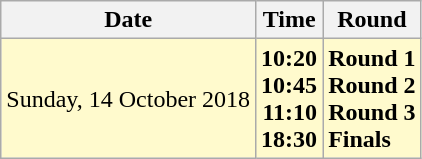<table class="wikitable">
<tr>
<th>Date</th>
<th>Time</th>
<th>Round</th>
</tr>
<tr>
<td style="background:lemonchiffon">Sunday, 14 October 2018</td>
<td style="background:lemonchiffon" align="right"><strong>10:20<br>10:45<br>11:10<br>18:30</strong></td>
<td style="background:lemonchiffon"><strong>Round 1<br>Round 2<br>Round 3<br>Finals</strong></td>
</tr>
</table>
